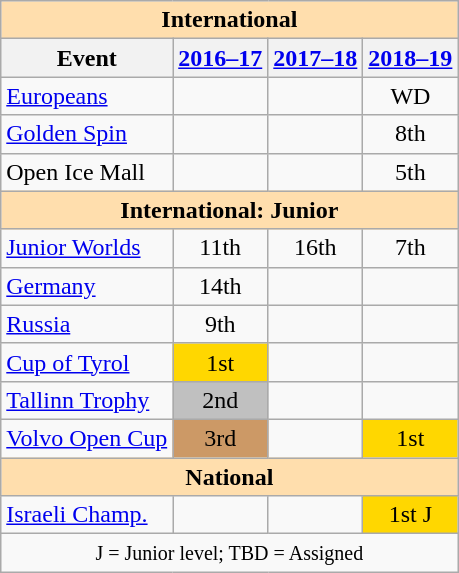<table class="wikitable" style="text-align:center">
<tr>
<th style="background-color: #ffdead; " colspan=4 align=center>International</th>
</tr>
<tr>
<th>Event</th>
<th><a href='#'>2016–17</a></th>
<th><a href='#'>2017–18</a></th>
<th><a href='#'>2018–19</a></th>
</tr>
<tr>
<td align=left><a href='#'>Europeans</a></td>
<td></td>
<td></td>
<td>WD</td>
</tr>
<tr>
<td align=left> <a href='#'>Golden Spin</a></td>
<td></td>
<td></td>
<td>8th</td>
</tr>
<tr>
<td align=left>Open Ice Mall</td>
<td></td>
<td></td>
<td>5th</td>
</tr>
<tr>
<th style="background-color: #ffdead; " colspan=4 align=center>International: Junior</th>
</tr>
<tr>
<td align=left><a href='#'>Junior Worlds</a></td>
<td>11th</td>
<td>16th</td>
<td>7th</td>
</tr>
<tr>
<td align=left> <a href='#'>Germany</a></td>
<td>14th</td>
<td></td>
<td></td>
</tr>
<tr>
<td align=left> <a href='#'>Russia</a></td>
<td>9th</td>
<td></td>
<td></td>
</tr>
<tr>
<td align=left><a href='#'>Cup of Tyrol</a></td>
<td bgcolor=gold>1st</td>
<td></td>
<td></td>
</tr>
<tr>
<td align=left><a href='#'>Tallinn Trophy</a></td>
<td bgcolor=silver>2nd</td>
<td></td>
<td></td>
</tr>
<tr>
<td align=left><a href='#'>Volvo Open Cup</a></td>
<td bgcolor=cc9966>3rd</td>
<td></td>
<td bgcolor=gold>1st</td>
</tr>
<tr>
<th style="background-color: #ffdead; " colspan=4 align=center>National</th>
</tr>
<tr>
<td align=left><a href='#'>Israeli Champ.</a></td>
<td></td>
<td></td>
<td bgcolor=gold>1st J</td>
</tr>
<tr>
<td colspan=4 align=center><small> J = Junior level; TBD = Assigned </small></td>
</tr>
</table>
